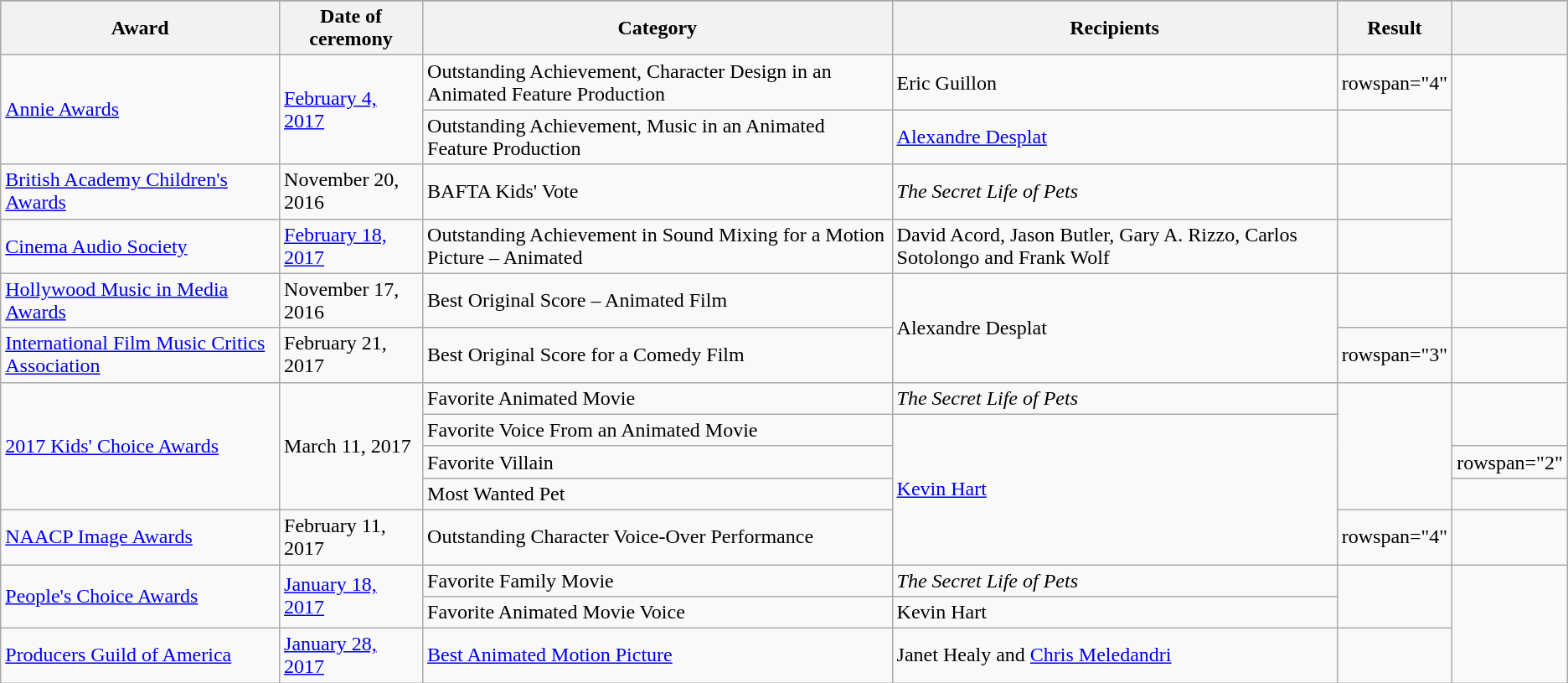<table class="wikitable sortable">
<tr style="background:#ccc; text-align:center;">
</tr>
<tr style="background:#ccc; text-align:center;">
<th>Award</th>
<th>Date of ceremony</th>
<th>Category</th>
<th>Recipients</th>
<th>Result</th>
<th></th>
</tr>
<tr>
<td rowspan="2"><a href='#'>Annie Awards</a></td>
<td rowspan="2"><a href='#'>February 4, 2017</a></td>
<td>Outstanding Achievement, Character Design in an Animated Feature Production</td>
<td>Eric Guillon</td>
<td>rowspan="4" </td>
<td rowspan="2"></td>
</tr>
<tr>
<td>Outstanding Achievement, Music in an Animated Feature Production</td>
<td><a href='#'>Alexandre Desplat</a></td>
</tr>
<tr>
<td><a href='#'>British Academy Children's Awards</a></td>
<td>November 20, 2016</td>
<td>BAFTA Kids' Vote</td>
<td><em>The Secret Life of Pets</em></td>
<td></td>
</tr>
<tr>
<td><a href='#'>Cinema Audio Society</a></td>
<td><a href='#'>February 18, 2017</a></td>
<td>Outstanding Achievement in Sound Mixing for a Motion Picture – Animated</td>
<td>David Acord, Jason Butler, Gary A. Rizzo, Carlos Sotolongo and Frank Wolf</td>
<td></td>
</tr>
<tr>
<td><a href='#'>Hollywood Music in Media Awards</a></td>
<td>November 17, 2016</td>
<td>Best Original Score – Animated Film</td>
<td rowspan="2">Alexandre Desplat</td>
<td></td>
<td></td>
</tr>
<tr>
<td><a href='#'>International Film Music Critics Association</a></td>
<td>February 21, 2017</td>
<td>Best Original Score for a Comedy Film</td>
<td>rowspan="3" </td>
<td style="text-align:center;"></td>
</tr>
<tr>
<td rowspan="4"><a href='#'>2017 Kids' Choice Awards</a></td>
<td rowspan="4">March 11, 2017</td>
<td>Favorite Animated Movie</td>
<td><em>The Secret Life of Pets</em></td>
<td rowspan="4"></td>
</tr>
<tr>
<td>Favorite Voice From an Animated Movie</td>
<td rowspan="4"><a href='#'>Kevin Hart</a></td>
</tr>
<tr>
<td>Favorite Villain</td>
<td>rowspan="2" </td>
</tr>
<tr>
<td>Most Wanted Pet</td>
</tr>
<tr>
<td><a href='#'>NAACP Image Awards</a></td>
<td>February 11, 2017</td>
<td>Outstanding Character Voice-Over Performance</td>
<td>rowspan="4" </td>
<td></td>
</tr>
<tr>
<td rowspan="2"><a href='#'>People's Choice Awards</a></td>
<td rowspan="2"><a href='#'>January 18, 2017</a></td>
<td>Favorite Family Movie</td>
<td><em>The Secret Life of Pets</em></td>
<td rowspan="2"></td>
</tr>
<tr>
<td>Favorite Animated Movie Voice</td>
<td>Kevin Hart</td>
</tr>
<tr>
<td><a href='#'>Producers Guild of America</a></td>
<td><a href='#'>January 28, 2017</a></td>
<td><a href='#'>Best Animated Motion Picture</a></td>
<td>Janet Healy and <a href='#'>Chris Meledandri</a></td>
<td></td>
</tr>
</table>
